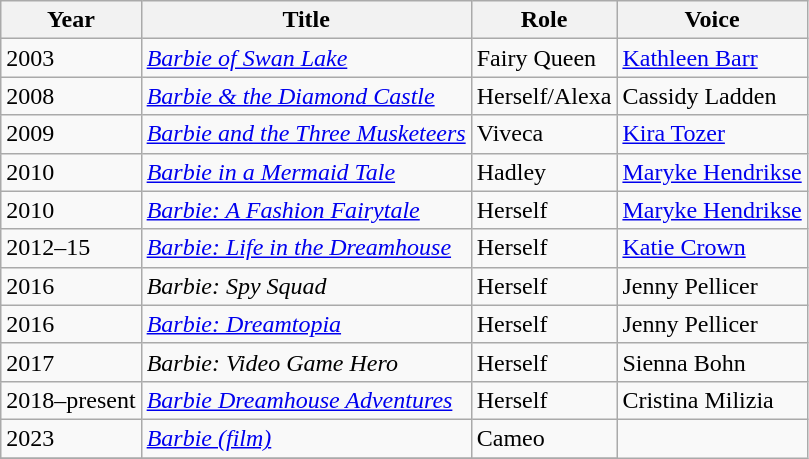<table class="wikitable sortable">
<tr>
<th>Year</th>
<th>Title</th>
<th>Role</th>
<th>Voice</th>
</tr>
<tr>
<td>2003</td>
<td><em><a href='#'>Barbie of Swan Lake</a></em></td>
<td>Fairy Queen</td>
<td><a href='#'>Kathleen Barr</a></td>
</tr>
<tr>
<td>2008</td>
<td><em><a href='#'>Barbie & the Diamond Castle</a></em></td>
<td>Herself/Alexa</td>
<td>Cassidy Ladden</td>
</tr>
<tr>
<td>2009</td>
<td><em><a href='#'>Barbie and the Three Musketeers</a></em></td>
<td>Viveca</td>
<td><a href='#'>Kira Tozer</a></td>
</tr>
<tr>
<td>2010</td>
<td><em><a href='#'>Barbie in a Mermaid Tale</a></em></td>
<td>Hadley</td>
<td><a href='#'>Maryke Hendrikse</a></td>
</tr>
<tr>
<td>2010</td>
<td><em><a href='#'>Barbie: A Fashion Fairytale</a></em></td>
<td>Herself</td>
<td><a href='#'>Maryke Hendrikse</a></td>
</tr>
<tr>
<td>2012–15</td>
<td><em><a href='#'>Barbie: Life in the Dreamhouse</a></em></td>
<td>Herself</td>
<td><a href='#'>Katie Crown</a></td>
</tr>
<tr>
<td>2016</td>
<td><em>Barbie: Spy Squad</em></td>
<td>Herself</td>
<td>Jenny Pellicer</td>
</tr>
<tr>
<td>2016</td>
<td><em><a href='#'>Barbie: Dreamtopia</a></em></td>
<td>Herself</td>
<td>Jenny Pellicer</td>
</tr>
<tr>
<td>2017</td>
<td><em>Barbie: Video Game Hero</em></td>
<td>Herself</td>
<td>Sienna Bohn</td>
</tr>
<tr>
<td>2018–present</td>
<td><em><a href='#'>Barbie Dreamhouse Adventures</a></em></td>
<td>Herself</td>
<td>Cristina Milizia</td>
</tr>
<tr>
<td>2023</td>
<td><em><a href='#'>Barbie (film)</a></em></td>
<td>Cameo</td>
</tr>
<tr>
</tr>
</table>
